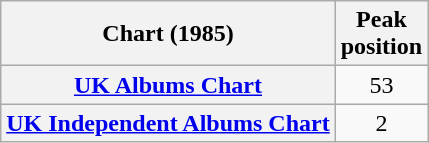<table class="wikitable plainrowheaders" style="text-align:center">
<tr>
<th scope="col">Chart (1985)</th>
<th scope="col">Peak<br>position</th>
</tr>
<tr>
<th scope="row"><a href='#'>UK Albums Chart</a></th>
<td>53</td>
</tr>
<tr>
<th scope="row"><a href='#'>UK Independent Albums Chart</a></th>
<td>2</td>
</tr>
</table>
